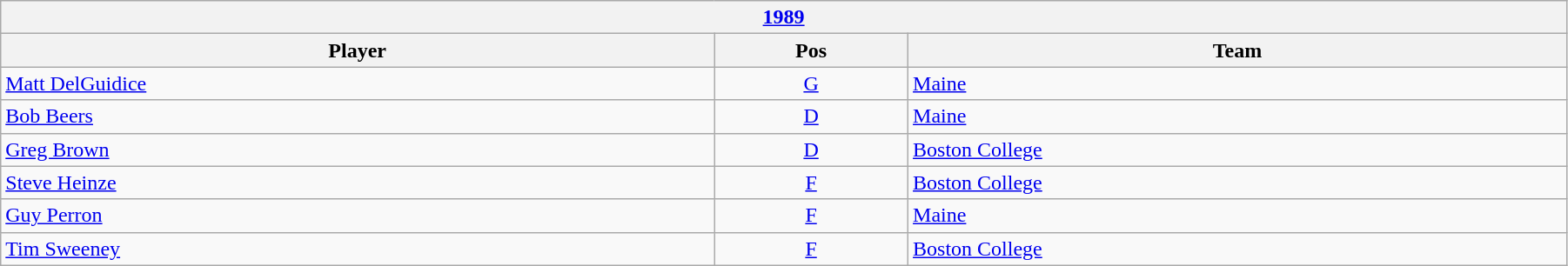<table class="wikitable" width=95%>
<tr>
<th colspan=3><a href='#'>1989</a></th>
</tr>
<tr>
<th>Player</th>
<th>Pos</th>
<th>Team</th>
</tr>
<tr>
<td><a href='#'>Matt DelGuidice</a></td>
<td align=center><a href='#'>G</a></td>
<td><a href='#'>Maine</a></td>
</tr>
<tr>
<td><a href='#'>Bob Beers</a></td>
<td align=center><a href='#'>D</a></td>
<td><a href='#'>Maine</a></td>
</tr>
<tr>
<td><a href='#'>Greg Brown</a></td>
<td align=center><a href='#'>D</a></td>
<td><a href='#'>Boston College</a></td>
</tr>
<tr>
<td><a href='#'>Steve Heinze</a></td>
<td align=center><a href='#'>F</a></td>
<td><a href='#'>Boston College</a></td>
</tr>
<tr>
<td><a href='#'>Guy Perron</a></td>
<td align=center><a href='#'>F</a></td>
<td><a href='#'>Maine</a></td>
</tr>
<tr>
<td><a href='#'>Tim Sweeney</a></td>
<td align=center><a href='#'>F</a></td>
<td><a href='#'>Boston College</a></td>
</tr>
</table>
